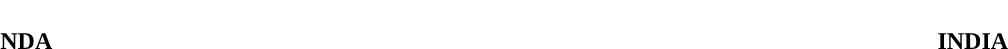<table style="width:100%; text-align:center;">
<tr style="color:white;">
<td style="background:"><strong>11</strong></td>
<td style="background:"><strong>3</strong></td>
</tr>
<tr>
<td><span><strong>NDA</strong></span></td>
<td><span><strong>INDIA</strong></span></td>
</tr>
</table>
